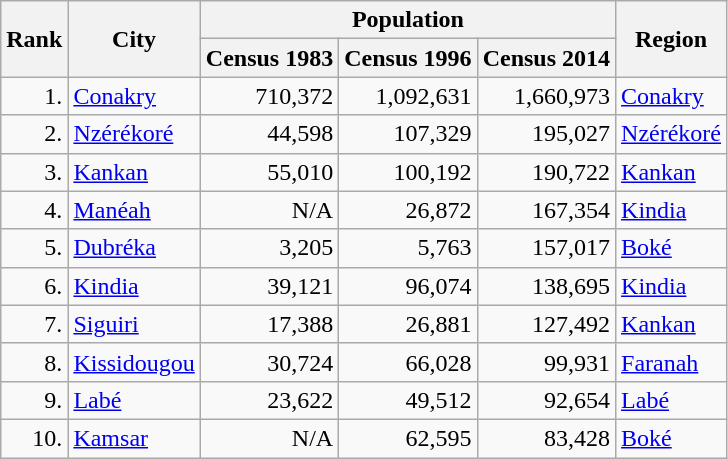<table class="wikitable">
<tr ---->
<th rowspan="2">Rank</th>
<th rowspan="2">City</th>
<th colspan="3">Population</th>
<th rowspan="2">Region</th>
</tr>
<tr ---->
<th>Census 1983</th>
<th>Census 1996</th>
<th>Census 2014</th>
</tr>
<tr ---->
<td align=right>1.</td>
<td><a href='#'>Conakry</a></td>
<td align=right>710,372</td>
<td align=right>1,092,631</td>
<td align=right>1,660,973</td>
<td><a href='#'>Conakry</a></td>
</tr>
<tr ---->
<td align=right>2.</td>
<td><a href='#'>Nzérékoré</a></td>
<td align=right>44,598</td>
<td align=right>107,329</td>
<td align=right>195,027</td>
<td><a href='#'>Nzérékoré</a></td>
</tr>
<tr ---->
<td align=right>3.</td>
<td><a href='#'>Kankan</a></td>
<td align=right>55,010</td>
<td align=right>100,192</td>
<td align=right>190,722</td>
<td><a href='#'>Kankan</a></td>
</tr>
<tr ---->
<td align=right>4.</td>
<td><a href='#'>Manéah</a></td>
<td align=right>N/A</td>
<td align=right>26,872</td>
<td align=right>167,354</td>
<td><a href='#'>Kindia</a></td>
</tr>
<tr ---->
<td align=right>5.</td>
<td><a href='#'>Dubréka</a></td>
<td align=right>3,205</td>
<td align=right>5,763</td>
<td align=right>157,017</td>
<td><a href='#'>Boké</a></td>
</tr>
<tr ---->
<td align=right>6.</td>
<td><a href='#'>Kindia</a></td>
<td align=right>39,121</td>
<td align=right>96,074</td>
<td align=right>138,695</td>
<td><a href='#'>Kindia</a></td>
</tr>
<tr ---->
<td align=right>7.</td>
<td><a href='#'>Siguiri</a></td>
<td align=right>17,388</td>
<td align=right>26,881</td>
<td align=right>127,492</td>
<td><a href='#'>Kankan</a></td>
</tr>
<tr ---->
<td align=right>8.</td>
<td><a href='#'>Kissidougou</a></td>
<td align=right>30,724</td>
<td align=right>66,028</td>
<td align=right>99,931</td>
<td><a href='#'>Faranah</a></td>
</tr>
<tr ---->
<td align=right>9.</td>
<td><a href='#'>Labé</a></td>
<td align=right>23,622</td>
<td align=right>49,512</td>
<td align=right>92,654</td>
<td><a href='#'>Labé</a></td>
</tr>
<tr ---->
<td align=right>10.</td>
<td><a href='#'>Kamsar</a></td>
<td align=right>N/A</td>
<td align=right>62,595</td>
<td align=right>83,428</td>
<td><a href='#'>Boké</a></td>
</tr>
</table>
